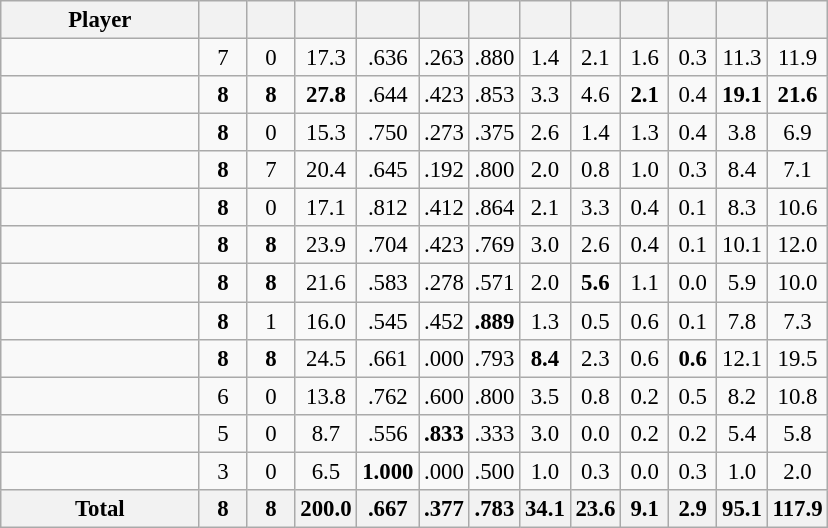<table class="wikitable sortable" style="text-align:center; font-size:95%">
<tr>
<th scope="col" width="125px">Player</th>
<th scope="col" width="25px"></th>
<th scope="col" width="25px"></th>
<th scope="col" width="25px"></th>
<th scope="col" width="25px"></th>
<th scope="col" width="25px"></th>
<th scope="col" width="25px"></th>
<th scope="col" width="25px"></th>
<th scope="col" width="25px"></th>
<th scope="col" width="25px"></th>
<th scope="col" width="25px"></th>
<th scope="col" width="25px"></th>
<th scope="col" width="25px"></th>
</tr>
<tr>
<td></td>
<td>7</td>
<td>0</td>
<td>17.3</td>
<td>.636</td>
<td>.263</td>
<td>.880</td>
<td>1.4</td>
<td>2.1</td>
<td>1.6</td>
<td>0.3</td>
<td>11.3</td>
<td>11.9</td>
</tr>
<tr>
<td></td>
<td><strong>8</strong></td>
<td><strong>8</strong></td>
<td><strong>27.8</strong></td>
<td>.644</td>
<td>.423</td>
<td>.853</td>
<td>3.3</td>
<td>4.6</td>
<td><strong>2.1</strong></td>
<td>0.4</td>
<td><strong>19.1</strong></td>
<td><strong>21.6</strong></td>
</tr>
<tr>
<td></td>
<td><strong>8</strong></td>
<td>0</td>
<td>15.3</td>
<td>.750</td>
<td>.273</td>
<td>.375</td>
<td>2.6</td>
<td>1.4</td>
<td>1.3</td>
<td>0.4</td>
<td>3.8</td>
<td>6.9</td>
</tr>
<tr>
<td></td>
<td><strong>8</strong></td>
<td>7</td>
<td>20.4</td>
<td>.645</td>
<td>.192</td>
<td>.800</td>
<td>2.0</td>
<td>0.8</td>
<td>1.0</td>
<td>0.3</td>
<td>8.4</td>
<td>7.1</td>
</tr>
<tr>
<td></td>
<td><strong>8</strong></td>
<td>0</td>
<td>17.1</td>
<td>.812</td>
<td>.412</td>
<td>.864</td>
<td>2.1</td>
<td>3.3</td>
<td>0.4</td>
<td>0.1</td>
<td>8.3</td>
<td>10.6</td>
</tr>
<tr>
<td></td>
<td><strong>8</strong></td>
<td><strong>8</strong></td>
<td>23.9</td>
<td>.704</td>
<td>.423</td>
<td>.769</td>
<td>3.0</td>
<td>2.6</td>
<td>0.4</td>
<td>0.1</td>
<td>10.1</td>
<td>12.0</td>
</tr>
<tr>
<td></td>
<td><strong>8</strong></td>
<td><strong>8</strong></td>
<td>21.6</td>
<td>.583</td>
<td>.278</td>
<td>.571</td>
<td>2.0</td>
<td><strong>5.6</strong></td>
<td>1.1</td>
<td>0.0</td>
<td>5.9</td>
<td>10.0</td>
</tr>
<tr>
<td></td>
<td><strong>8</strong></td>
<td>1</td>
<td>16.0</td>
<td>.545</td>
<td>.452</td>
<td><strong>.889</strong></td>
<td>1.3</td>
<td>0.5</td>
<td>0.6</td>
<td>0.1</td>
<td>7.8</td>
<td>7.3</td>
</tr>
<tr>
<td></td>
<td><strong>8</strong></td>
<td><strong>8</strong></td>
<td>24.5</td>
<td>.661</td>
<td>.000</td>
<td>.793</td>
<td><strong>8.4</strong></td>
<td>2.3</td>
<td>0.6</td>
<td><strong>0.6</strong></td>
<td>12.1</td>
<td>19.5</td>
</tr>
<tr>
<td></td>
<td>6</td>
<td>0</td>
<td>13.8</td>
<td>.762</td>
<td>.600</td>
<td>.800</td>
<td>3.5</td>
<td>0.8</td>
<td>0.2</td>
<td>0.5</td>
<td>8.2</td>
<td>10.8</td>
</tr>
<tr>
<td></td>
<td>5</td>
<td>0</td>
<td>8.7</td>
<td>.556</td>
<td><strong>.833</strong></td>
<td>.333</td>
<td>3.0</td>
<td>0.0</td>
<td>0.2</td>
<td>0.2</td>
<td>5.4</td>
<td>5.8</td>
</tr>
<tr>
<td></td>
<td>3</td>
<td>0</td>
<td>6.5</td>
<td><strong>1.000</strong></td>
<td>.000</td>
<td>.500</td>
<td>1.0</td>
<td>0.3</td>
<td>0.0</td>
<td>0.3</td>
<td>1.0</td>
<td>2.0</td>
</tr>
<tr class="sortbottom">
<th>Total</th>
<th>8</th>
<th>8</th>
<th>200.0</th>
<th>.667</th>
<th>.377</th>
<th>.783</th>
<th>34.1</th>
<th>23.6</th>
<th>9.1</th>
<th>2.9</th>
<th>95.1</th>
<th>117.9</th>
</tr>
</table>
